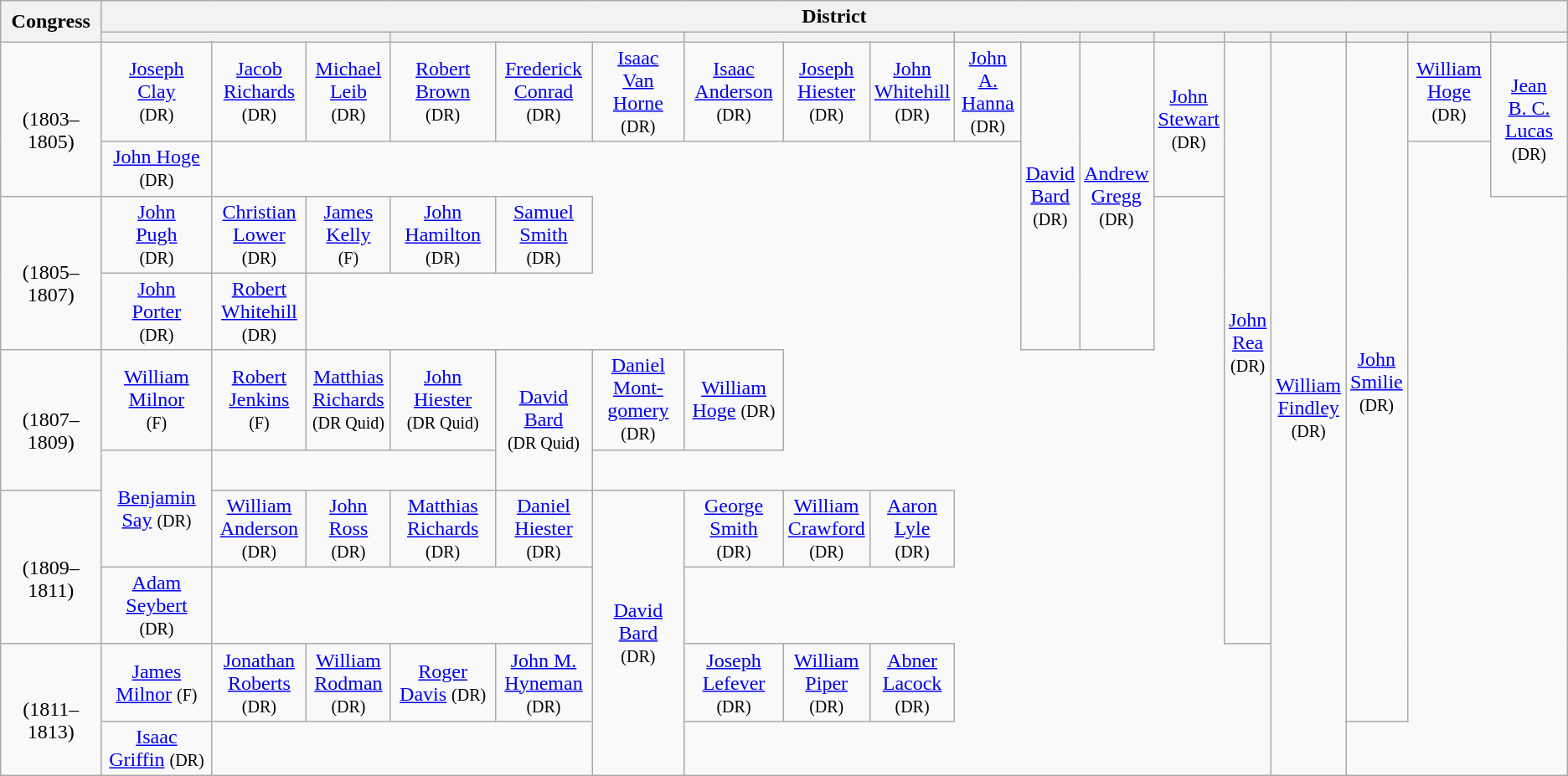<table class=wikitable style="text-align:center">
<tr>
<th rowspan=2>Congress</th>
<th colspan="18">District</th>
</tr>
<tr>
<th colspan=3> </th>
<th colspan=3> </th>
<th colspan=3> </th>
<th colspan="2"> </th>
<th></th>
<th></th>
<th></th>
<th></th>
<th></th>
<th></th>
<th></th>
</tr>
<tr style="height:2em">
<td rowspan=2><strong></strong><br>(1803–1805)</td>
<td><a href='#'>Joseph<br>Clay</a><br><small>(DR)</small></td>
<td><a href='#'>Jacob<br>Richards</a><br><small>(DR)</small></td>
<td><a href='#'>Michael<br>Leib</a><br><small>(DR)</small></td>
<td><a href='#'>Robert<br>Brown</a><br><small>(DR)</small></td>
<td><a href='#'>Frederick<br>Conrad</a><br><small>(DR)</small></td>
<td><a href='#'>Isaac<br>Van Horne</a><br><small>(DR)</small></td>
<td><a href='#'>Isaac<br>Anderson</a><br><small>(DR)</small></td>
<td><a href='#'>Joseph<br>Hiester</a><br><small>(DR)</small></td>
<td><a href='#'>John<br>Whitehill</a><br><small>(DR)</small></td>
<td><a href='#'>John A.<br>Hanna</a><br><small>(DR)</small></td>
<td rowspan="4" ><a href='#'>David<br>Bard</a><br><small>(DR)</small></td>
<td rowspan="4" ><a href='#'>Andrew<br>Gregg</a><br><small>(DR)</small></td>
<td rowspan="2" ><a href='#'>John<br>Stewart</a><br><small>(DR)</small></td>
<td rowspan="8" ><a href='#'>John<br>Rea</a><br><small>(DR)</small></td>
<td rowspan="10" ><a href='#'>William<br>Findley</a><br><small>(DR)</small></td>
<td rowspan="9" ><a href='#'>John<br>Smilie</a><br><small>(DR)</small></td>
<td><a href='#'>William<br>Hoge</a> <small>(DR)</small></td>
<td rowspan="2" ><a href='#'>Jean B. C.<br>Lucas</a> <small>(DR)</small></td>
</tr>
<tr style="height:2em">
<td><a href='#'>John Hoge</a> <small>(DR)</small></td>
</tr>
<tr style="height:2em">
<td rowspan=2><strong></strong><br>(1805–1807)</td>
<td><a href='#'>John<br>Pugh</a><br><small>(DR)</small></td>
<td><a href='#'>Christian<br>Lower</a> <small>(DR)</small></td>
<td><a href='#'>James<br>Kelly</a><br><small>(F)</small></td>
<td><a href='#'>John<br>Hamilton</a> <small>(DR)</small></td>
<td><a href='#'>Samuel<br>Smith</a><br><small>(DR)</small></td>
</tr>
<tr style="height:2em">
<td><a href='#'>John<br>Porter</a><br><small>(DR)</small></td>
<td><a href='#'>Robert<br>Whitehill</a><br><small>(DR)</small></td>
</tr>
<tr style="height:2em">
<td rowspan=2><strong></strong><br>(1807–1809)</td>
<td><a href='#'>William<br>Milnor</a><br><small>(F)</small></td>
<td><a href='#'>Robert<br>Jenkins</a><br><small>(F)</small></td>
<td><a href='#'>Matthias<br>Richards</a><br><small>(DR Quid)</small></td>
<td><a href='#'>John<br>Hiester</a><br><small>(DR Quid)</small></td>
<td rowspan="2" ><a href='#'>David<br>Bard</a><br><small>(DR Quid)</small></td>
<td><a href='#'>Daniel<br>Mont­gomery</a><br><small>(DR)</small></td>
<td><a href='#'>William<br>Hoge</a> <small>(DR)</small></td>
</tr>
<tr style="height:2em">
<td rowspan=2 ><a href='#'>Benjamin<br>Say</a> <small>(DR)</small></td>
</tr>
<tr style="height:2em">
<td rowspan=2><strong></strong><br>(1809–1811)</td>
<td><a href='#'>William<br>Anderson</a><br><small>(DR)</small></td>
<td><a href='#'>John<br>Ross</a> <small>(DR)</small></td>
<td><a href='#'>Matthias<br>Richards</a><br><small>(DR)</small></td>
<td><a href='#'>Daniel<br>Hiester</a> <small>(DR)</small></td>
<td rowspan="4" ><a href='#'>David<br>Bard</a><br><small>(DR)</small></td>
<td><a href='#'>George<br>Smith</a><br><small>(DR)</small></td>
<td><a href='#'>William<br>Crawford</a><br><small>(DR)</small></td>
<td><a href='#'>Aaron<br>Lyle</a><br><small>(DR)</small></td>
</tr>
<tr style="height:2em">
<td><a href='#'>Adam<br>Seybert</a><br><small>(DR)</small></td>
</tr>
<tr style="height:2em">
<td rowspan=2><strong></strong><br>(1811–1813)</td>
<td><a href='#'>James<br>Milnor</a> <small>(F)</small></td>
<td><a href='#'>Jonathan<br>Roberts</a><br><small>(DR)</small></td>
<td><a href='#'>William<br>Rodman</a><br><small>(DR)</small></td>
<td><a href='#'>Roger<br>Davis</a> <small>(DR)</small></td>
<td><a href='#'>John M.<br>Hyneman</a><br><small>(DR)</small></td>
<td><a href='#'>Joseph<br>Lefever</a> <small>(DR)</small></td>
<td><a href='#'>William<br>Piper</a><br><small>(DR)</small></td>
<td><a href='#'>Abner<br>Lacock</a><br><small>(DR)</small></td>
</tr>
<tr style="height:2em">
<td><a href='#'>Isaac<br>Griffin</a> <small>(DR)</small></td>
</tr>
</table>
